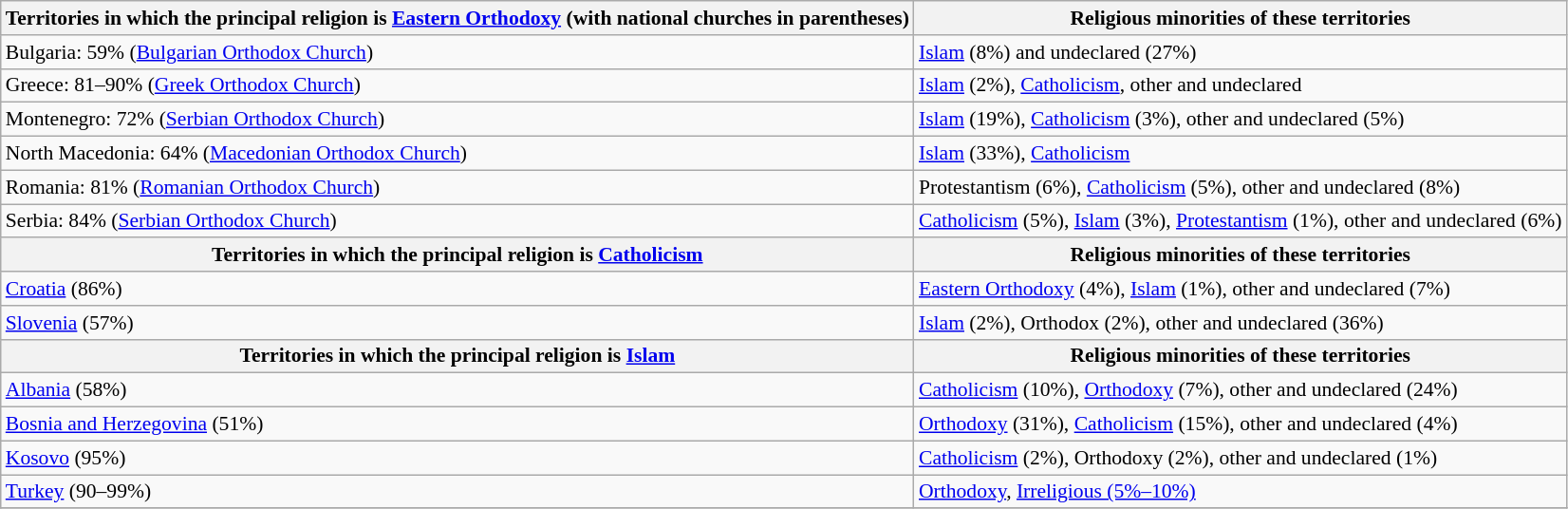<table class="wikitable" style="font-size: 90%;">
<tr>
<th>Territories in which the principal religion is <a href='#'>Eastern Orthodoxy</a> (with national churches in parentheses)</th>
<th>Religious minorities of these territories</th>
</tr>
<tr>
<td>Bulgaria: 59% (<a href='#'>Bulgarian Orthodox Church</a>)</td>
<td><a href='#'>Islam</a> (8%) and undeclared (27%)</td>
</tr>
<tr>
<td>Greece: 81–90% (<a href='#'>Greek Orthodox Church</a>)</td>
<td><a href='#'>Islam</a> (2%), <a href='#'>Catholicism</a>, other and undeclared</td>
</tr>
<tr>
<td>Montenegro: 72% (<a href='#'>Serbian Orthodox Church</a>)</td>
<td><a href='#'>Islam</a> (19%), <a href='#'>Catholicism</a> (3%), other and undeclared (5%)</td>
</tr>
<tr>
<td>North Macedonia: 64% (<a href='#'>Macedonian Orthodox Church</a>)</td>
<td><a href='#'>Islam</a> (33%), <a href='#'>Catholicism</a></td>
</tr>
<tr>
<td>Romania: 81% (<a href='#'>Romanian Orthodox Church</a>)</td>
<td>Protestantism (6%), <a href='#'>Catholicism</a> (5%), other and undeclared (8%)</td>
</tr>
<tr>
<td>Serbia: 84% (<a href='#'>Serbian Orthodox Church</a>)</td>
<td><a href='#'>Catholicism</a> (5%), <a href='#'>Islam</a> (3%), <a href='#'>Protestantism</a> (1%), other and undeclared (6%)</td>
</tr>
<tr>
<th>Territories in which the principal religion is <a href='#'>Catholicism</a></th>
<th>Religious minorities of these territories</th>
</tr>
<tr>
<td><a href='#'>Croatia</a> (86%)</td>
<td><a href='#'>Eastern Orthodoxy</a> (4%), <a href='#'>Islam</a> (1%), other and undeclared (7%)</td>
</tr>
<tr>
<td><a href='#'>Slovenia</a> (57%)</td>
<td><a href='#'>Islam</a> (2%), Orthodox (2%), other and undeclared (36%)</td>
</tr>
<tr>
<th>Territories in which the principal religion is <a href='#'>Islam</a></th>
<th>Religious minorities of these territories</th>
</tr>
<tr>
<td><a href='#'>Albania</a> (58%)</td>
<td><a href='#'>Catholicism</a> (10%), <a href='#'>Orthodoxy</a> (7%), other and undeclared (24%)</td>
</tr>
<tr>
<td><a href='#'>Bosnia and Herzegovina</a> (51%)</td>
<td><a href='#'>Orthodoxy</a> (31%), <a href='#'>Catholicism</a> (15%), other and undeclared (4%)</td>
</tr>
<tr>
<td><a href='#'>Kosovo</a> (95%)</td>
<td><a href='#'>Catholicism</a> (2%), Orthodoxy (2%), other and undeclared (1%)</td>
</tr>
<tr>
<td><a href='#'>Turkey</a> (90–99%)</td>
<td><a href='#'>Orthodoxy</a>, <a href='#'>Irreligious (5%–10%)</a></td>
</tr>
<tr>
</tr>
</table>
